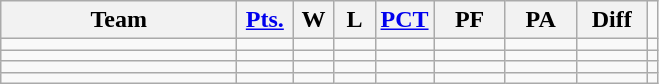<table class=wikitable>
<tr align=center>
<th width=150px>Team</th>
<th width=30px><a href='#'>Pts.</a></th>
<th width=20px>W</th>
<th width=20px>L</th>
<th><a href='#'>PCT</a></th>
<th width=40px>PF</th>
<th width=40px>PA</th>
<th width=40px>Diff</th>
</tr>
<tr align=center>
<td align=left></td>
<td></td>
<td></td>
<td></td>
<td></td>
<td></td>
<td></td>
<td></td>
<td></td>
</tr>
<tr align=center>
<td align=left></td>
<td></td>
<td></td>
<td></td>
<td></td>
<td></td>
<td></td>
<td></td>
<td></td>
</tr>
<tr align=center>
<td align=left></td>
<td></td>
<td></td>
<td></td>
<td></td>
<td></td>
<td></td>
<td></td>
<td></td>
</tr>
<tr align=center>
<td align=left></td>
<td></td>
<td></td>
<td></td>
<td></td>
<td></td>
<td></td>
<td></td>
<td></td>
</tr>
</table>
